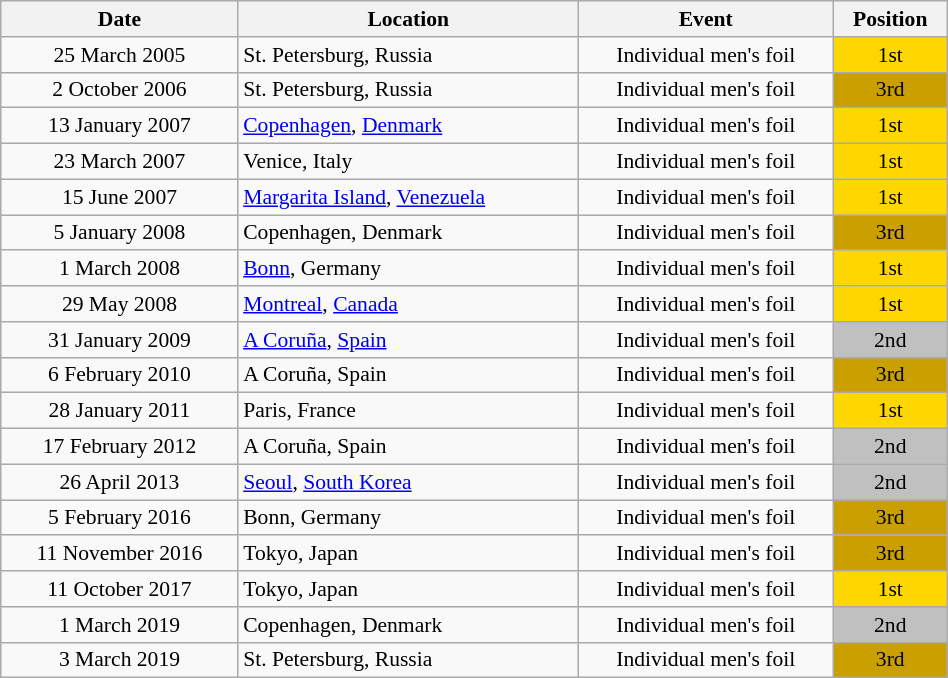<table class="wikitable" width="50%" style="font-size:90%; text-align:center;">
<tr>
<th>Date</th>
<th>Location</th>
<th>Event</th>
<th>Position</th>
</tr>
<tr>
<td>25 March 2005</td>
<td align="left"> St. Petersburg, Russia</td>
<td>Individual men's foil</td>
<td bgcolor="gold">1st</td>
</tr>
<tr>
<td>2 October 2006</td>
<td align="left"> St. Petersburg, Russia</td>
<td>Individual men's foil</td>
<td bgcolor="caramel">3rd</td>
</tr>
<tr>
<td>13 January 2007</td>
<td align="left"> <a href='#'>Copenhagen</a>, <a href='#'>Denmark</a></td>
<td>Individual men's foil</td>
<td bgcolor="gold">1st</td>
</tr>
<tr>
<td>23 March 2007</td>
<td align="left"> Venice, Italy</td>
<td>Individual men's foil</td>
<td bgcolor="gold">1st</td>
</tr>
<tr>
<td>15 June 2007</td>
<td align="left"> <a href='#'>Margarita Island</a>, <a href='#'>Venezuela</a></td>
<td>Individual men's foil</td>
<td bgcolor="gold">1st</td>
</tr>
<tr>
<td>5 January 2008</td>
<td align="left"> Copenhagen, Denmark</td>
<td>Individual men's foil</td>
<td bgcolor="caramel">3rd</td>
</tr>
<tr>
<td>1 March 2008</td>
<td align="left"> <a href='#'>Bonn</a>, Germany</td>
<td>Individual men's foil</td>
<td bgcolor="gold">1st</td>
</tr>
<tr>
<td>29 May 2008</td>
<td align="left"> <a href='#'>Montreal</a>, <a href='#'>Canada</a></td>
<td>Individual men's foil</td>
<td bgcolor="gold">1st</td>
</tr>
<tr>
<td>31 January 2009</td>
<td align="left"> <a href='#'>A Coruña</a>, <a href='#'>Spain</a></td>
<td>Individual men's foil</td>
<td bgcolor="silver">2nd</td>
</tr>
<tr>
<td>6 February 2010</td>
<td align="left"> A Coruña, Spain</td>
<td>Individual men's foil</td>
<td bgcolor="caramel">3rd</td>
</tr>
<tr>
<td>28 January 2011</td>
<td align="left"> Paris, France</td>
<td>Individual men's foil</td>
<td bgcolor="gold">1st</td>
</tr>
<tr>
<td>17 February 2012</td>
<td align="left"> A Coruña, Spain</td>
<td>Individual men's foil</td>
<td bgcolor="silver">2nd</td>
</tr>
<tr>
<td>26 April 2013</td>
<td align="left"> <a href='#'>Seoul</a>, <a href='#'>South Korea</a></td>
<td>Individual men's foil</td>
<td bgcolor="silver">2nd</td>
</tr>
<tr>
<td>5 February 2016</td>
<td align="left"> Bonn, Germany</td>
<td>Individual men's foil</td>
<td bgcolor="caramel">3rd</td>
</tr>
<tr>
<td>11 November 2016</td>
<td align="left"> Tokyo, Japan</td>
<td>Individual men's foil</td>
<td bgcolor="caramel">3rd</td>
</tr>
<tr>
<td>11 October 2017</td>
<td align="left"> Tokyo, Japan</td>
<td>Individual men's foil</td>
<td bgcolor="gold">1st</td>
</tr>
<tr>
<td>1 March 2019</td>
<td align="left"> Copenhagen, Denmark</td>
<td>Individual men's foil</td>
<td bgcolor="silver">2nd</td>
</tr>
<tr>
<td>3 March 2019</td>
<td align="left"> St. Petersburg, Russia</td>
<td>Individual men's foil</td>
<td bgcolor="caramel">3rd</td>
</tr>
</table>
